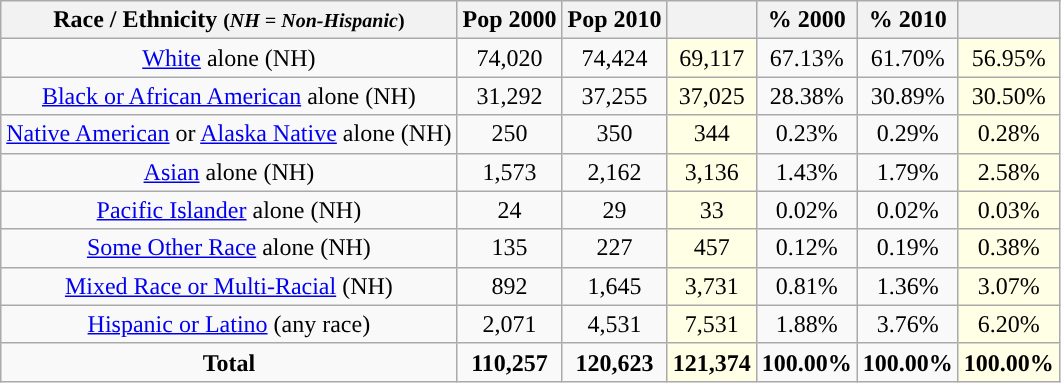<table class="wikitable" style="text-align:center;">
<tr>
<th>Race / Ethnicity <small>(<em>NH = Non-Hispanic</em>)</small></th>
<th>Pop 2000</th>
<th>Pop 2010</th>
<th></th>
<th>% 2000</th>
<th>% 2010</th>
<th></th>
</tr>
<tr>
<td><a href='#'>White</a> alone (NH)</td>
<td>74,020</td>
<td>74,424</td>
<td style='background: #ffffe6;'>69,117</td>
<td>67.13%</td>
<td>61.70%</td>
<td style='background: #ffffe6;'>56.95%</td>
</tr>
<tr>
<td><a href='#'>Black or African American</a> alone (NH)</td>
<td>31,292</td>
<td>37,255</td>
<td style='background: #ffffe6;'>37,025</td>
<td>28.38%</td>
<td>30.89%</td>
<td style='background: #ffffe6;'>30.50%</td>
</tr>
<tr>
<td><a href='#'>Native American</a> or <a href='#'>Alaska Native</a> alone (NH)</td>
<td>250</td>
<td>350</td>
<td style='background: #ffffe6;'>344</td>
<td>0.23%</td>
<td>0.29%</td>
<td style='background: #ffffe6;'>0.28%</td>
</tr>
<tr>
<td><a href='#'>Asian</a> alone (NH)</td>
<td>1,573</td>
<td>2,162</td>
<td style='background: #ffffe6;'>3,136</td>
<td>1.43%</td>
<td>1.79%</td>
<td style='background: #ffffe6;'>2.58%</td>
</tr>
<tr>
<td><a href='#'>Pacific Islander</a> alone (NH)</td>
<td>24</td>
<td>29</td>
<td style='background: #ffffe6;'>33</td>
<td>0.02%</td>
<td>0.02%</td>
<td style='background: #ffffe6;'>0.03%</td>
</tr>
<tr>
<td><a href='#'>Some Other Race</a> alone (NH)</td>
<td>135</td>
<td>227</td>
<td style='background: #ffffe6;'>457</td>
<td>0.12%</td>
<td>0.19%</td>
<td style='background: #ffffe6;'>0.38%</td>
</tr>
<tr>
<td><a href='#'>Mixed Race or Multi-Racial</a> (NH)</td>
<td>892</td>
<td>1,645</td>
<td style='background: #ffffe6;'>3,731</td>
<td>0.81%</td>
<td>1.36%</td>
<td style='background: #ffffe6;'>3.07%</td>
</tr>
<tr>
<td><a href='#'>Hispanic or Latino</a> (any race)</td>
<td>2,071</td>
<td>4,531</td>
<td style='background: #ffffe6;'>7,531</td>
<td>1.88%</td>
<td>3.76%</td>
<td style='background: #ffffe6;'>6.20%</td>
</tr>
<tr>
<td><strong>Total</strong></td>
<td><strong>110,257</strong></td>
<td><strong>120,623</strong></td>
<td style='background: #ffffe6;'><strong>121,374</strong></td>
<td><strong>100.00%</strong></td>
<td><strong>100.00%</strong></td>
<td style='background: #ffffe6;'><strong>100.00%</strong></td>
</tr>
</table>
